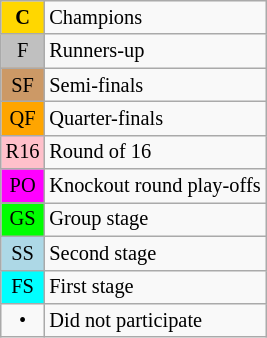<table class=wikitable style=text-align:center;font-size:85%>
<tr>
<td bgcolor=gold><strong>C</strong></td>
<td align=left>Champions</td>
</tr>
<tr>
<td bgcolor=silver>F</td>
<td align=left>Runners-up</td>
</tr>
<tr>
<td bgcolor=#cc9966>SF</td>
<td align=left>Semi-finals</td>
</tr>
<tr>
<td bgcolor=orange>QF</td>
<td align=left>Quarter-finals</td>
</tr>
<tr>
<td bgcolor=pink>R16</td>
<td align=left>Round of 16</td>
</tr>
<tr>
<td bgcolor=fuchsia>PO</td>
<td align=left>Knockout round play-offs</td>
</tr>
<tr>
<td bgcolor=lime>GS</td>
<td align=left>Group stage</td>
</tr>
<tr>
<td bgcolor=lightblue>SS</td>
<td align=left>Second stage</td>
</tr>
<tr>
<td bgcolor=cyan>FS</td>
<td align=left>First stage</td>
</tr>
<tr>
<td>•</td>
<td align=left>Did not participate</td>
</tr>
</table>
